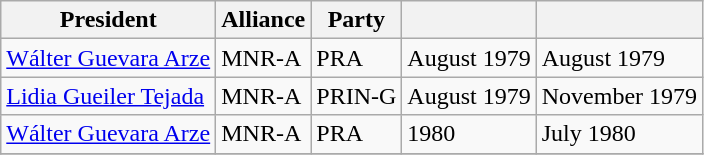<table class="wikitable">
<tr>
<th>President</th>
<th>Alliance</th>
<th>Party</th>
<th></th>
<th></th>
</tr>
<tr>
<td><a href='#'>Wálter Guevara Arze</a></td>
<td>MNR-A</td>
<td>PRA</td>
<td>August 1979</td>
<td>August 1979</td>
</tr>
<tr>
<td><a href='#'>Lidia Gueiler Tejada</a></td>
<td>MNR-A</td>
<td>PRIN-G</td>
<td>August 1979</td>
<td>November 1979</td>
</tr>
<tr>
<td><a href='#'>Wálter Guevara Arze</a></td>
<td>MNR-A</td>
<td>PRA</td>
<td>1980</td>
<td>July 1980</td>
</tr>
<tr>
</tr>
</table>
